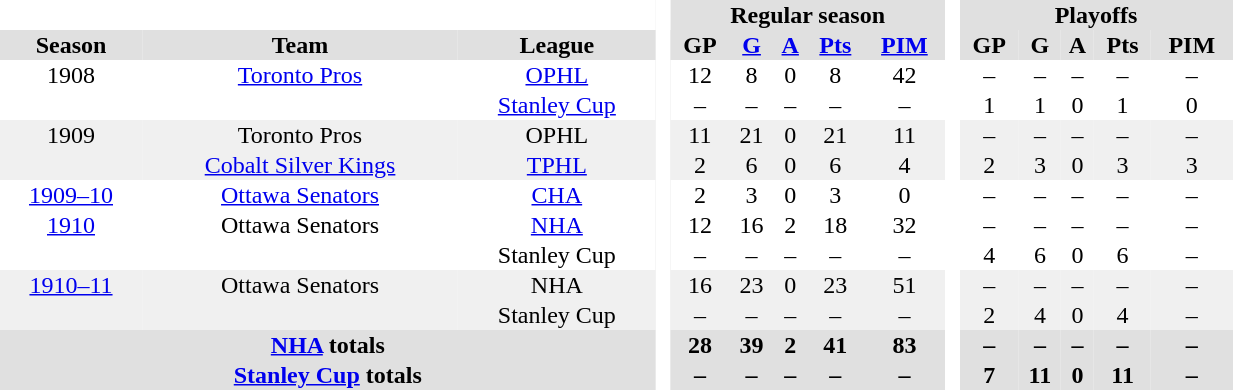<table BORDER="0" CELLPADDING="1" CELLSPACING="0" width="65%" style="text-align:center">
<tr bgcolor="#e0e0e0">
<th colspan="3" bgcolor="#ffffff"> </th>
<th rowspan="99" bgcolor="#ffffff"> </th>
<th colspan="5">Regular season</th>
<th rowspan="99" bgcolor="#ffffff"> </th>
<th colspan="5">Playoffs</th>
</tr>
<tr bgcolor="#e0e0e0">
<th>Season</th>
<th>Team</th>
<th>League</th>
<th>GP</th>
<th><a href='#'>G</a></th>
<th><a href='#'>A</a></th>
<th><a href='#'>Pts</a></th>
<th><a href='#'>PIM</a></th>
<th>GP</th>
<th>G</th>
<th>A</th>
<th>Pts</th>
<th>PIM</th>
</tr>
<tr ALIGN="center">
<td>1908</td>
<td><a href='#'>Toronto Pros</a></td>
<td><a href='#'>OPHL</a></td>
<td>12</td>
<td>8</td>
<td>0</td>
<td>8</td>
<td>42</td>
<td>–</td>
<td>–</td>
<td>–</td>
<td>–</td>
<td>–</td>
</tr>
<tr ALIGN="center">
<td></td>
<td></td>
<td><a href='#'>Stanley Cup</a></td>
<td>–</td>
<td>–</td>
<td>–</td>
<td>–</td>
<td>–</td>
<td>1</td>
<td>1</td>
<td>0</td>
<td>1</td>
<td>0</td>
</tr>
<tr ALIGN="center" bgcolor="#f0f0f0">
<td>1909</td>
<td>Toronto Pros</td>
<td>OPHL</td>
<td>11</td>
<td>21</td>
<td>0</td>
<td>21</td>
<td>11</td>
<td>–</td>
<td>–</td>
<td>–</td>
<td>–</td>
<td>–</td>
</tr>
<tr ALIGN="center" bgcolor="#f0f0f0">
<td></td>
<td><a href='#'>Cobalt Silver Kings</a></td>
<td><a href='#'>TPHL</a></td>
<td>2</td>
<td>6</td>
<td>0</td>
<td>6</td>
<td>4</td>
<td>2</td>
<td>3</td>
<td>0</td>
<td>3</td>
<td>3</td>
</tr>
<tr ALIGN="center">
<td><a href='#'>1909–10</a></td>
<td><a href='#'>Ottawa Senators</a></td>
<td><a href='#'>CHA</a></td>
<td>2</td>
<td>3</td>
<td>0</td>
<td>3</td>
<td>0</td>
<td>–</td>
<td>–</td>
<td>–</td>
<td>–</td>
<td>–</td>
</tr>
<tr ALIGN="center">
<td><a href='#'>1910</a></td>
<td>Ottawa Senators</td>
<td><a href='#'>NHA</a></td>
<td>12</td>
<td>16</td>
<td>2</td>
<td>18</td>
<td>32</td>
<td>–</td>
<td>–</td>
<td>–</td>
<td>–</td>
<td>–</td>
</tr>
<tr ALIGN="center">
<td></td>
<td></td>
<td>Stanley Cup</td>
<td>–</td>
<td>–</td>
<td>–</td>
<td>–</td>
<td>–</td>
<td>4</td>
<td>6</td>
<td>0</td>
<td>6</td>
<td>–</td>
</tr>
<tr ALIGN="center" bgcolor="#f0f0f0">
<td><a href='#'>1910–11</a></td>
<td>Ottawa Senators</td>
<td>NHA</td>
<td>16</td>
<td>23</td>
<td>0</td>
<td>23</td>
<td>51</td>
<td>–</td>
<td>–</td>
<td>–</td>
<td>–</td>
<td>–</td>
</tr>
<tr ALIGN="center" bgcolor="#f0f0f0">
<td></td>
<td></td>
<td>Stanley Cup</td>
<td>–</td>
<td>–</td>
<td>–</td>
<td>–</td>
<td>–</td>
<td>2</td>
<td>4</td>
<td>0</td>
<td>4</td>
<td>–</td>
</tr>
<tr ALIGN="center" bgcolor="#e0e0e0">
<th colspan="3" align="center"><a href='#'>NHA</a> totals</th>
<th>28</th>
<th>39</th>
<th>2</th>
<th>41</th>
<th>83</th>
<th>–</th>
<th>–</th>
<th>–</th>
<th>–</th>
<th>–</th>
</tr>
<tr ALIGN="center" bgcolor="#e0e0e0">
<th colspan="3" align="center"><a href='#'>Stanley Cup</a> totals</th>
<th>–</th>
<th>–</th>
<th>–</th>
<th>–</th>
<th>–</th>
<th>7</th>
<th>11</th>
<th>0</th>
<th>11</th>
<th>–</th>
</tr>
</table>
